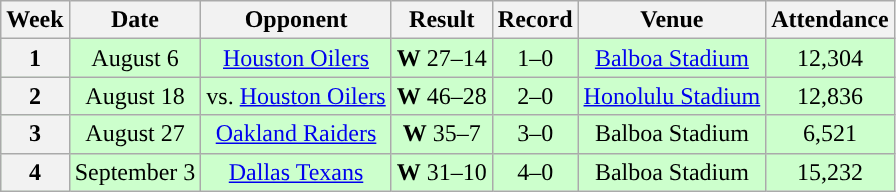<table class="wikitable" style="text-align:center">
<tr>
<th>Week</th>
<th>Date</th>
<th>Opponent</th>
<th>Result</th>
<th>Record</th>
<th>Venue</th>
<th>Attendance</th>
</tr>
<tr style="background:#cfc">
<th>1</th>
<td>August 6</td>
<td><a href='#'>Houston Oilers</a></td>
<td><strong>W</strong> 27–14</td>
<td>1–0</td>
<td><a href='#'>Balboa Stadium</a></td>
<td>12,304</td>
</tr>
<tr style="background:#cfc">
<th>2</th>
<td>August 18</td>
<td>vs. <a href='#'>Houston Oilers</a></td>
<td><strong>W</strong> 46–28</td>
<td>2–0</td>
<td><a href='#'>Honolulu Stadium</a></td>
<td>12,836</td>
</tr>
<tr style="background:#cfc">
<th>3</th>
<td>August 27</td>
<td><a href='#'>Oakland Raiders</a></td>
<td><strong>W</strong> 35–7</td>
<td>3–0</td>
<td>Balboa Stadium</td>
<td>6,521</td>
</tr>
<tr style="background:#cfc">
<th>4</th>
<td>September 3</td>
<td><a href='#'>Dallas Texans</a></td>
<td><strong>W</strong> 31–10</td>
<td>4–0</td>
<td>Balboa Stadium</td>
<td>15,232</td>
</tr>
</table>
